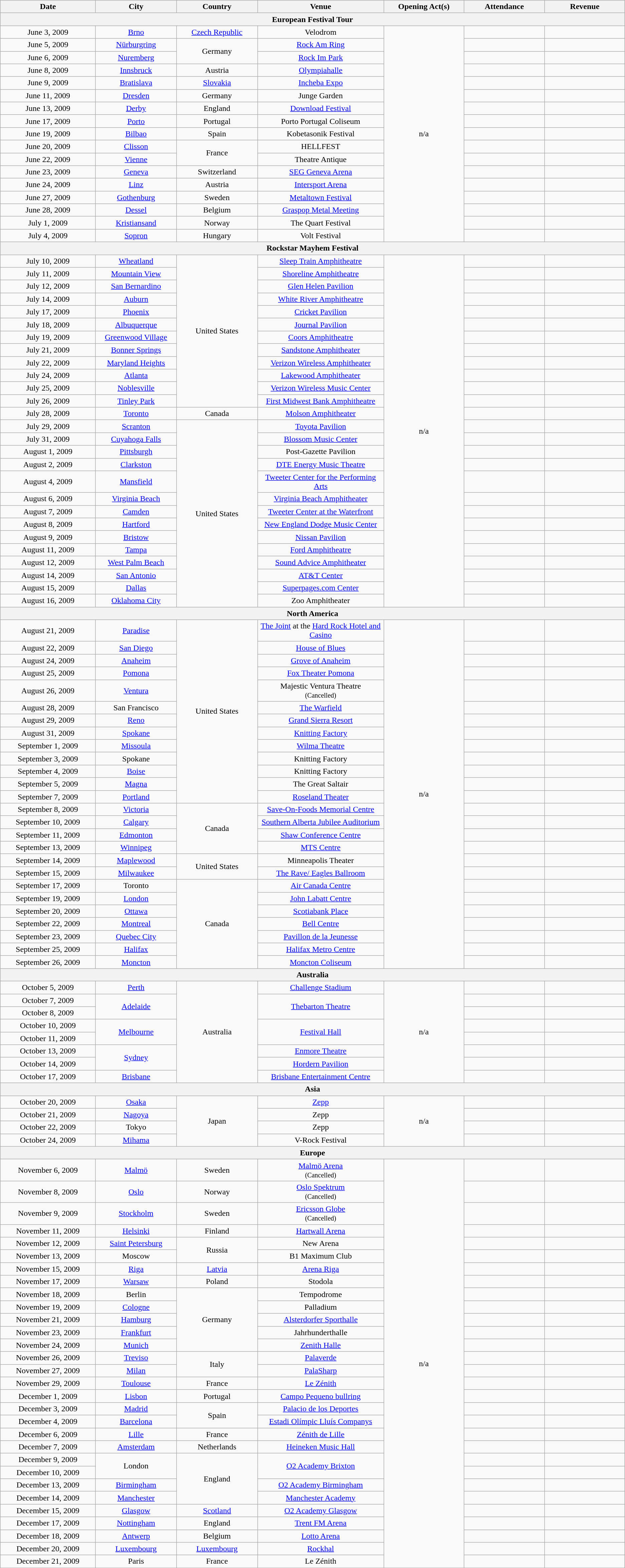<table class="wikitable" style="text-align:center;">
<tr>
<th scope="col" style="width:12em;">Date</th>
<th scope="col" style="width:10em;">City</th>
<th scope="col" style="width:10em;">Country</th>
<th scope="col" style="width:16em;">Venue</th>
<th scope="col" style="width:10em;">Opening Act(s)</th>
<th scope="col" style="width:10em;">Attendance</th>
<th scope="col" style="width:10em;">Revenue</th>
</tr>
<tr>
<th colspan="7">European Festival Tour</th>
</tr>
<tr>
<td>June 3, 2009</td>
<td><a href='#'>Brno</a></td>
<td><a href='#'>Czech Republic</a></td>
<td>Velodrom</td>
<td rowspan="17">n/a</td>
<td></td>
<td></td>
</tr>
<tr>
<td>June 5, 2009</td>
<td><a href='#'>Nürburgring</a></td>
<td rowspan="2">Germany</td>
<td><a href='#'>Rock Am Ring</a></td>
<td></td>
<td></td>
</tr>
<tr>
<td>June 6, 2009</td>
<td><a href='#'>Nuremberg</a></td>
<td><a href='#'>Rock Im Park</a></td>
<td></td>
<td></td>
</tr>
<tr>
<td>June 8, 2009</td>
<td><a href='#'>Innsbruck</a></td>
<td>Austria</td>
<td><a href='#'>Olympiahalle</a></td>
<td></td>
<td></td>
</tr>
<tr>
<td>June 9, 2009</td>
<td><a href='#'>Bratislava</a></td>
<td><a href='#'>Slovakia</a></td>
<td><a href='#'>Incheba Expo</a></td>
<td></td>
<td></td>
</tr>
<tr>
<td>June 11, 2009</td>
<td><a href='#'>Dresden</a></td>
<td>Germany</td>
<td>Junge Garden</td>
<td></td>
<td></td>
</tr>
<tr>
<td>June 13, 2009</td>
<td><a href='#'>Derby</a></td>
<td>England</td>
<td><a href='#'>Download Festival</a></td>
<td></td>
<td></td>
</tr>
<tr>
<td>June 17, 2009</td>
<td><a href='#'>Porto</a></td>
<td>Portugal</td>
<td>Porto Portugal Coliseum</td>
<td></td>
<td></td>
</tr>
<tr>
<td>June 19, 2009</td>
<td><a href='#'>Bilbao</a></td>
<td>Spain</td>
<td>Kobetasonik Festival</td>
<td></td>
<td></td>
</tr>
<tr>
<td>June 20, 2009</td>
<td><a href='#'>Clisson</a></td>
<td rowspan="2">France</td>
<td>HELLFEST</td>
<td></td>
<td></td>
</tr>
<tr>
<td>June 22, 2009</td>
<td><a href='#'>Vienne</a></td>
<td>Theatre Antique</td>
<td></td>
<td></td>
</tr>
<tr>
<td>June 23, 2009</td>
<td><a href='#'>Geneva</a></td>
<td>Switzerland</td>
<td><a href='#'>SEG Geneva Arena</a></td>
<td></td>
<td></td>
</tr>
<tr>
<td>June 24, 2009</td>
<td><a href='#'>Linz</a></td>
<td>Austria</td>
<td><a href='#'>Intersport Arena</a></td>
<td></td>
<td></td>
</tr>
<tr>
<td>June 27, 2009</td>
<td><a href='#'>Gothenburg</a></td>
<td>Sweden</td>
<td><a href='#'>Metaltown Festival</a></td>
<td></td>
<td></td>
</tr>
<tr>
<td>June 28, 2009</td>
<td><a href='#'>Dessel</a></td>
<td>Belgium</td>
<td><a href='#'>Graspop Metal Meeting</a></td>
<td></td>
<td></td>
</tr>
<tr>
<td>July 1, 2009</td>
<td><a href='#'>Kristiansand</a></td>
<td>Norway</td>
<td>The Quart Festival</td>
<td></td>
<td></td>
</tr>
<tr>
<td>July 4, 2009</td>
<td><a href='#'>Sopron</a></td>
<td>Hungary</td>
<td>Volt Festival</td>
<td></td>
<td></td>
</tr>
<tr>
<th colspan="7">Rockstar Mayhem Festival</th>
</tr>
<tr>
<td>July 10, 2009</td>
<td><a href='#'>Wheatland</a></td>
<td rowspan="12">United States</td>
<td><a href='#'>Sleep Train Amphitheatre</a></td>
<td rowspan="27">n/a</td>
<td></td>
<td></td>
</tr>
<tr>
<td>July 11, 2009</td>
<td><a href='#'>Mountain View</a></td>
<td><a href='#'>Shoreline Amphitheatre</a></td>
<td></td>
<td></td>
</tr>
<tr>
<td>July 12, 2009</td>
<td><a href='#'>San Bernardino</a></td>
<td><a href='#'>Glen Helen Pavilion</a></td>
<td></td>
<td></td>
</tr>
<tr>
<td>July 14, 2009</td>
<td><a href='#'>Auburn</a></td>
<td><a href='#'>White River Amphitheatre</a></td>
<td></td>
<td></td>
</tr>
<tr>
<td>July 17, 2009</td>
<td><a href='#'>Phoenix</a></td>
<td><a href='#'>Cricket Pavilion</a></td>
<td></td>
<td></td>
</tr>
<tr>
<td>July 18, 2009</td>
<td><a href='#'>Albuquerque</a></td>
<td><a href='#'>Journal Pavilion</a></td>
<td></td>
<td></td>
</tr>
<tr>
<td>July 19, 2009</td>
<td><a href='#'>Greenwood Village</a></td>
<td><a href='#'>Coors Amphitheatre</a></td>
<td></td>
<td></td>
</tr>
<tr>
<td>July 21, 2009</td>
<td><a href='#'>Bonner Springs</a></td>
<td><a href='#'>Sandstone Amphitheater</a></td>
<td></td>
<td></td>
</tr>
<tr>
<td>July 22, 2009</td>
<td><a href='#'>Maryland Heights</a></td>
<td><a href='#'>Verizon Wireless Amphitheater</a></td>
<td></td>
<td></td>
</tr>
<tr>
<td>July 24, 2009</td>
<td><a href='#'>Atlanta</a></td>
<td><a href='#'>Lakewood Amphitheater</a></td>
<td></td>
<td></td>
</tr>
<tr>
<td>July 25, 2009</td>
<td><a href='#'>Noblesville</a></td>
<td><a href='#'>Verizon Wireless Music Center</a></td>
<td></td>
<td></td>
</tr>
<tr>
<td>July 26, 2009</td>
<td><a href='#'>Tinley Park</a></td>
<td><a href='#'>First Midwest Bank Amphitheatre</a></td>
<td></td>
<td></td>
</tr>
<tr>
<td>July 28, 2009</td>
<td><a href='#'>Toronto</a></td>
<td>Canada</td>
<td><a href='#'>Molson Amphitheater</a></td>
<td></td>
<td></td>
</tr>
<tr>
<td>July 29, 2009</td>
<td><a href='#'>Scranton</a></td>
<td rowspan="14">United States</td>
<td><a href='#'>Toyota Pavilion</a></td>
<td></td>
<td></td>
</tr>
<tr>
<td>July 31, 2009</td>
<td><a href='#'>Cuyahoga Falls</a></td>
<td><a href='#'>Blossom Music Center</a></td>
<td></td>
<td></td>
</tr>
<tr>
<td>August 1, 2009</td>
<td><a href='#'>Pittsburgh</a></td>
<td>Post-Gazette Pavilion</td>
<td></td>
<td></td>
</tr>
<tr>
<td>August 2, 2009</td>
<td><a href='#'>Clarkston</a></td>
<td><a href='#'>DTE Energy Music Theatre</a></td>
<td></td>
<td></td>
</tr>
<tr>
<td>August 4, 2009</td>
<td><a href='#'>Mansfield</a></td>
<td><a href='#'>Tweeter Center for the Performing Arts</a></td>
<td></td>
<td></td>
</tr>
<tr>
<td>August 6, 2009</td>
<td><a href='#'>Virginia Beach</a></td>
<td><a href='#'>Virginia Beach Amphitheater</a></td>
<td></td>
<td></td>
</tr>
<tr>
<td>August 7, 2009</td>
<td><a href='#'>Camden</a></td>
<td><a href='#'>Tweeter Center at the Waterfront</a></td>
<td></td>
<td></td>
</tr>
<tr>
<td>August 8, 2009</td>
<td><a href='#'>Hartford</a></td>
<td><a href='#'>New England Dodge Music Center</a></td>
<td></td>
<td></td>
</tr>
<tr>
<td>August 9, 2009</td>
<td><a href='#'>Bristow</a></td>
<td><a href='#'>Nissan Pavilion</a></td>
<td></td>
<td></td>
</tr>
<tr>
<td>August 11, 2009</td>
<td><a href='#'>Tampa</a></td>
<td><a href='#'>Ford Amphitheatre</a></td>
<td></td>
<td></td>
</tr>
<tr>
<td>August 12, 2009</td>
<td><a href='#'>West Palm Beach</a></td>
<td><a href='#'>Sound Advice Amphitheater</a></td>
<td></td>
<td></td>
</tr>
<tr>
<td>August 14, 2009</td>
<td><a href='#'>San Antonio</a></td>
<td><a href='#'>AT&T Center</a></td>
<td></td>
<td></td>
</tr>
<tr>
<td>August 15, 2009</td>
<td><a href='#'>Dallas</a></td>
<td><a href='#'>Superpages.com Center</a></td>
<td></td>
<td></td>
</tr>
<tr>
<td>August 16, 2009</td>
<td><a href='#'>Oklahoma City</a></td>
<td>Zoo Amphitheater</td>
<td></td>
<td></td>
</tr>
<tr>
<th colspan="7">North America</th>
</tr>
<tr>
<td>August 21, 2009</td>
<td><a href='#'>Paradise</a></td>
<td rowspan="13">United States</td>
<td><a href='#'>The Joint</a> at the <a href='#'>Hard Rock Hotel and Casino</a></td>
<td rowspan="26">n/a</td>
<td></td>
<td></td>
</tr>
<tr>
<td>August 22, 2009</td>
<td><a href='#'>San Diego</a></td>
<td><a href='#'>House of Blues</a></td>
<td></td>
<td></td>
</tr>
<tr>
<td>August 24, 2009</td>
<td><a href='#'>Anaheim</a></td>
<td><a href='#'>Grove of Anaheim</a></td>
<td></td>
<td></td>
</tr>
<tr>
<td>August 25, 2009</td>
<td><a href='#'>Pomona</a></td>
<td><a href='#'>Fox Theater Pomona</a></td>
<td></td>
<td></td>
</tr>
<tr>
<td>August 26, 2009</td>
<td><a href='#'>Ventura</a></td>
<td>Majestic Ventura Theatre <br><small>(Cancelled)</small></td>
<td></td>
<td></td>
</tr>
<tr>
<td>August 28, 2009</td>
<td>San Francisco</td>
<td><a href='#'>The Warfield</a></td>
<td></td>
<td></td>
</tr>
<tr>
<td>August 29, 2009</td>
<td><a href='#'>Reno</a></td>
<td><a href='#'>Grand Sierra Resort</a></td>
<td></td>
<td></td>
</tr>
<tr>
<td>August 31, 2009</td>
<td><a href='#'>Spokane</a></td>
<td><a href='#'>Knitting Factory</a></td>
<td></td>
<td></td>
</tr>
<tr>
<td>September 1, 2009</td>
<td><a href='#'>Missoula</a></td>
<td><a href='#'>Wilma Theatre</a></td>
<td></td>
<td></td>
</tr>
<tr>
<td>September 3, 2009</td>
<td>Spokane</td>
<td>Knitting Factory</td>
<td></td>
<td></td>
</tr>
<tr>
<td>September 4, 2009</td>
<td><a href='#'>Boise</a></td>
<td>Knitting Factory</td>
<td></td>
<td></td>
</tr>
<tr>
<td>September 5, 2009</td>
<td><a href='#'>Magna</a></td>
<td>The Great Saltair</td>
<td></td>
<td></td>
</tr>
<tr>
<td>September 7, 2009</td>
<td><a href='#'>Portland</a></td>
<td><a href='#'>Roseland Theater</a></td>
<td></td>
<td></td>
</tr>
<tr>
<td>September 8, 2009</td>
<td><a href='#'>Victoria</a></td>
<td rowspan="4">Canada</td>
<td><a href='#'>Save-On-Foods Memorial Centre</a></td>
<td></td>
<td></td>
</tr>
<tr>
<td>September 10, 2009</td>
<td><a href='#'>Calgary</a></td>
<td><a href='#'>Southern Alberta Jubilee Auditorium</a></td>
<td></td>
<td></td>
</tr>
<tr>
<td>September 11, 2009</td>
<td><a href='#'>Edmonton</a></td>
<td><a href='#'>Shaw Conference Centre</a></td>
<td></td>
<td></td>
</tr>
<tr>
<td>September 13, 2009</td>
<td><a href='#'>Winnipeg</a></td>
<td><a href='#'>MTS Centre</a></td>
<td></td>
<td></td>
</tr>
<tr>
<td>September 14, 2009</td>
<td><a href='#'>Maplewood</a></td>
<td rowspan="2">United States</td>
<td>Minneapolis Theater</td>
<td></td>
<td></td>
</tr>
<tr>
<td>September 15, 2009</td>
<td><a href='#'>Milwaukee</a></td>
<td><a href='#'>The Rave/ Eagles Ballroom</a></td>
<td></td>
<td></td>
</tr>
<tr>
<td>September 17, 2009</td>
<td>Toronto</td>
<td rowspan="7">Canada</td>
<td><a href='#'>Air Canada Centre</a></td>
<td></td>
<td></td>
</tr>
<tr>
<td>September 19, 2009</td>
<td><a href='#'>London</a></td>
<td><a href='#'>John Labatt Centre</a></td>
<td></td>
<td></td>
</tr>
<tr>
<td>September 20, 2009</td>
<td><a href='#'>Ottawa</a></td>
<td><a href='#'>Scotiabank Place</a></td>
<td></td>
<td></td>
</tr>
<tr>
<td>September 22, 2009</td>
<td><a href='#'>Montreal</a></td>
<td><a href='#'>Bell Centre</a></td>
<td></td>
<td></td>
</tr>
<tr>
<td>September 23, 2009</td>
<td><a href='#'>Quebec City</a></td>
<td><a href='#'>Pavillon de la Jeunesse</a></td>
<td></td>
<td></td>
</tr>
<tr>
<td>September 25, 2009</td>
<td><a href='#'>Halifax</a></td>
<td><a href='#'>Halifax Metro Centre</a></td>
<td></td>
<td></td>
</tr>
<tr>
<td>September 26, 2009</td>
<td><a href='#'>Moncton</a></td>
<td><a href='#'>Moncton Coliseum</a></td>
<td></td>
<td></td>
</tr>
<tr>
<th colspan="7">Australia</th>
</tr>
<tr>
<td>October 5, 2009</td>
<td><a href='#'>Perth</a></td>
<td rowspan="8">Australia</td>
<td><a href='#'>Challenge Stadium</a></td>
<td rowspan="8">n/a</td>
<td></td>
<td></td>
</tr>
<tr>
<td>October 7, 2009</td>
<td rowspan="2"><a href='#'>Adelaide</a></td>
<td rowspan="2"><a href='#'>Thebarton Theatre</a></td>
<td></td>
<td></td>
</tr>
<tr>
<td>October 8, 2009</td>
<td></td>
<td></td>
</tr>
<tr>
<td>October 10, 2009</td>
<td rowspan="2"><a href='#'>Melbourne</a></td>
<td rowspan="2"><a href='#'>Festival Hall</a></td>
<td></td>
<td></td>
</tr>
<tr>
<td>October 11, 2009</td>
<td></td>
<td></td>
</tr>
<tr>
<td>October 13, 2009</td>
<td rowspan="2"><a href='#'>Sydney</a></td>
<td><a href='#'>Enmore Theatre</a></td>
<td></td>
<td></td>
</tr>
<tr>
<td>October 14, 2009</td>
<td><a href='#'>Hordern Pavilion</a></td>
<td></td>
<td></td>
</tr>
<tr>
<td>October 17, 2009</td>
<td><a href='#'>Brisbane</a></td>
<td><a href='#'>Brisbane Entertainment Centre</a></td>
<td></td>
<td></td>
</tr>
<tr>
<th colspan="7">Asia</th>
</tr>
<tr>
<td>October 20, 2009</td>
<td><a href='#'>Osaka</a></td>
<td rowspan="4">Japan</td>
<td><a href='#'>Zepp</a></td>
<td rowspan="4">n/a</td>
<td></td>
<td></td>
</tr>
<tr>
<td>October 21, 2009</td>
<td><a href='#'>Nagoya</a></td>
<td>Zepp</td>
<td></td>
<td></td>
</tr>
<tr>
<td>October 22, 2009</td>
<td>Tokyo</td>
<td>Zepp</td>
<td></td>
<td></td>
</tr>
<tr>
<td>October 24, 2009</td>
<td><a href='#'>Mihama</a></td>
<td>V-Rock Festival</td>
<td></td>
<td></td>
</tr>
<tr>
<th colspan="7">Europe</th>
</tr>
<tr>
<td>November 6, 2009</td>
<td><a href='#'>Malmö</a></td>
<td>Sweden</td>
<td><a href='#'>Malmö Arena</a> <br><small>(Cancelled)</small></td>
<td rowspan="30">n/a</td>
<td></td>
<td></td>
</tr>
<tr>
<td>November 8, 2009</td>
<td><a href='#'>Oslo</a></td>
<td>Norway</td>
<td><a href='#'>Oslo Spektrum</a> <br><small>(Cancelled)</small></td>
<td></td>
<td></td>
</tr>
<tr>
<td>November 9, 2009</td>
<td><a href='#'>Stockholm</a></td>
<td>Sweden</td>
<td><a href='#'>Ericsson Globe</a> <br><small>(Cancelled)</small></td>
<td></td>
<td></td>
</tr>
<tr>
<td>November 11, 2009</td>
<td><a href='#'>Helsinki</a></td>
<td>Finland</td>
<td><a href='#'>Hartwall Arena</a></td>
<td></td>
<td></td>
</tr>
<tr>
<td>November 12, 2009</td>
<td><a href='#'>Saint Petersburg</a></td>
<td rowspan="2">Russia</td>
<td>New Arena</td>
<td></td>
<td></td>
</tr>
<tr>
<td>November 13, 2009</td>
<td>Moscow</td>
<td>B1 Maximum Club</td>
<td></td>
<td></td>
</tr>
<tr>
<td>November 15, 2009</td>
<td><a href='#'>Riga</a></td>
<td><a href='#'>Latvia</a></td>
<td><a href='#'>Arena Riga</a></td>
<td></td>
<td></td>
</tr>
<tr>
<td>November 17, 2009</td>
<td><a href='#'>Warsaw</a></td>
<td>Poland</td>
<td>Stodola</td>
<td></td>
<td></td>
</tr>
<tr>
<td>November 18, 2009</td>
<td>Berlin</td>
<td rowspan="5">Germany</td>
<td>Tempodrome</td>
<td></td>
<td></td>
</tr>
<tr>
<td>November 19, 2009</td>
<td><a href='#'>Cologne</a></td>
<td>Palladium</td>
<td></td>
<td></td>
</tr>
<tr>
<td>November 21, 2009</td>
<td><a href='#'>Hamburg</a></td>
<td><a href='#'>Alsterdorfer Sporthalle</a></td>
<td></td>
<td></td>
</tr>
<tr>
<td>November 23, 2009</td>
<td><a href='#'>Frankfurt</a></td>
<td>Jahrhunderthalle</td>
<td></td>
<td></td>
</tr>
<tr>
<td>November 24, 2009</td>
<td><a href='#'>Munich</a></td>
<td><a href='#'>Zenith Halle</a></td>
<td></td>
<td></td>
</tr>
<tr>
<td>November 26, 2009</td>
<td><a href='#'>Treviso</a></td>
<td rowspan="2">Italy</td>
<td><a href='#'>Palaverde</a></td>
<td></td>
<td></td>
</tr>
<tr>
<td>November 27, 2009</td>
<td><a href='#'>Milan</a></td>
<td><a href='#'>PalaSharp</a></td>
<td></td>
<td></td>
</tr>
<tr>
<td>November 29, 2009</td>
<td><a href='#'>Toulouse</a></td>
<td>France</td>
<td><a href='#'>Le Zénith</a></td>
<td></td>
<td></td>
</tr>
<tr>
<td>December 1, 2009</td>
<td><a href='#'>Lisbon</a></td>
<td>Portugal</td>
<td><a href='#'>Campo Pequeno bullring</a></td>
<td></td>
<td></td>
</tr>
<tr>
<td>December 3, 2009</td>
<td><a href='#'>Madrid</a></td>
<td rowspan="2">Spain</td>
<td><a href='#'>Palacio de los Deportes</a></td>
<td></td>
<td></td>
</tr>
<tr>
<td>December 4, 2009</td>
<td><a href='#'>Barcelona</a></td>
<td><a href='#'>Estadi Olímpic Lluís Companys</a></td>
<td></td>
<td></td>
</tr>
<tr>
<td>December 6, 2009</td>
<td><a href='#'>Lille</a></td>
<td>France</td>
<td><a href='#'>Zénith de Lille</a></td>
<td></td>
<td></td>
</tr>
<tr>
<td>December 7, 2009</td>
<td><a href='#'>Amsterdam</a></td>
<td>Netherlands</td>
<td><a href='#'>Heineken Music Hall</a></td>
<td></td>
<td></td>
</tr>
<tr>
<td>December 9, 2009</td>
<td rowspan="2">London</td>
<td rowspan="4">England</td>
<td rowspan="2"><a href='#'>O2 Academy Brixton</a></td>
<td></td>
<td></td>
</tr>
<tr>
<td>December 10, 2009</td>
<td></td>
<td></td>
</tr>
<tr>
<td>December 13, 2009</td>
<td><a href='#'>Birmingham</a></td>
<td><a href='#'>O2 Academy Birmingham</a></td>
<td></td>
<td></td>
</tr>
<tr>
<td>December 14, 2009</td>
<td><a href='#'>Manchester</a></td>
<td><a href='#'>Manchester Academy</a></td>
<td></td>
<td></td>
</tr>
<tr>
<td>December 15, 2009</td>
<td><a href='#'>Glasgow</a></td>
<td><a href='#'>Scotland</a></td>
<td><a href='#'>O2 Academy Glasgow</a></td>
<td></td>
<td></td>
</tr>
<tr>
<td>December 17, 2009</td>
<td><a href='#'>Nottingham</a></td>
<td>England</td>
<td><a href='#'>Trent FM Arena</a></td>
<td></td>
<td></td>
</tr>
<tr>
<td>December 18, 2009</td>
<td><a href='#'>Antwerp</a></td>
<td>Belgium</td>
<td><a href='#'>Lotto Arena</a></td>
<td></td>
<td></td>
</tr>
<tr>
<td>December 20, 2009</td>
<td><a href='#'>Luxembourg</a></td>
<td><a href='#'>Luxembourg</a></td>
<td><a href='#'>Rockhal</a></td>
<td></td>
<td></td>
</tr>
<tr>
<td>December 21, 2009</td>
<td>Paris</td>
<td>France</td>
<td>Le Zénith</td>
<td></td>
<td></td>
</tr>
<tr>
</tr>
</table>
